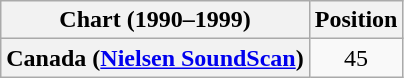<table class="wikitable plainrowheaders" style="text-align:center">
<tr>
<th>Chart (1990–1999)</th>
<th>Position</th>
</tr>
<tr>
<th scope="row">Canada (<a href='#'>Nielsen SoundScan</a>)</th>
<td>45</td>
</tr>
</table>
